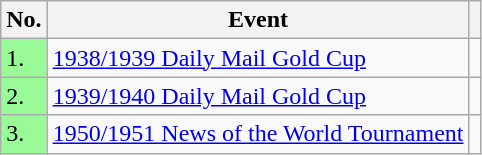<table class="wikitable">
<tr>
<th width="20">No.</th>
<th>Event</th>
<th></th>
</tr>
<tr>
<td bgcolor="98FB98">1.</td>
<td><a href='#'>1938/1939 Daily Mail Gold Cup</a></td>
<td></td>
</tr>
<tr>
<td bgcolor="98FB98">2.</td>
<td><a href='#'>1939/1940 Daily Mail Gold Cup</a></td>
<td></td>
</tr>
<tr>
<td bgcolor="98FB98">3.</td>
<td><a href='#'>1950/1951 News of the World Tournament</a></td>
<td></td>
</tr>
</table>
